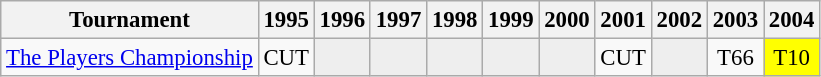<table class="wikitable" style="font-size:95%;text-align:center;">
<tr>
<th>Tournament</th>
<th>1995</th>
<th>1996</th>
<th>1997</th>
<th>1998</th>
<th>1999</th>
<th>2000</th>
<th>2001</th>
<th>2002</th>
<th>2003</th>
<th>2004</th>
</tr>
<tr>
<td align=left><a href='#'>The Players Championship</a></td>
<td>CUT</td>
<td style="background:#eeeeee;"></td>
<td style="background:#eeeeee;"></td>
<td style="background:#eeeeee;"></td>
<td style="background:#eeeeee;"></td>
<td style="background:#eeeeee;"></td>
<td>CUT</td>
<td style="background:#eeeeee;"></td>
<td>T66</td>
<td style="background:yellow;">T10</td>
</tr>
</table>
